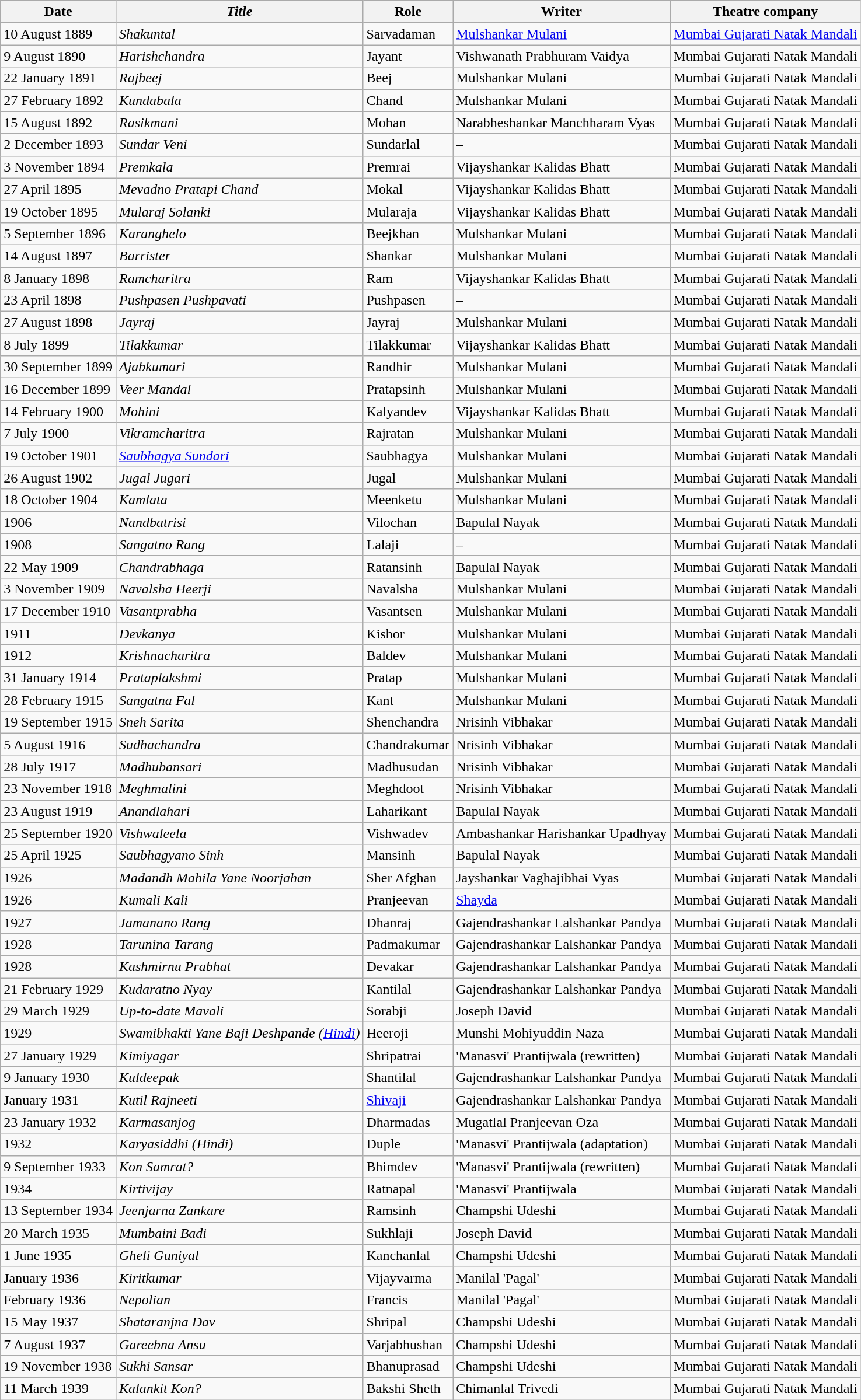<table class="wikitable plainrowheaders">
<tr>
<th scope=col>Date</th>
<th scope=col><em>Title</em></th>
<th scope=col>Role</th>
<th scope=col>Writer</th>
<th scope=col>Theatre company</th>
</tr>
<tr>
<td>10 August 1889</td>
<td><em>Shakuntal</em></td>
<td>Sarvadaman</td>
<td><a href='#'>Mulshankar Mulani</a></td>
<td><a href='#'>Mumbai Gujarati Natak Mandali</a></td>
</tr>
<tr>
<td>9 August 1890</td>
<td><em>Harishchandra</em></td>
<td>Jayant</td>
<td>Vishwanath Prabhuram Vaidya</td>
<td>Mumbai Gujarati Natak Mandali</td>
</tr>
<tr>
<td>22 January 1891</td>
<td><em>Rajbeej</em></td>
<td>Beej</td>
<td>Mulshankar Mulani</td>
<td>Mumbai Gujarati Natak Mandali</td>
</tr>
<tr>
<td>27 February 1892</td>
<td><em>Kundabala</em></td>
<td>Chand</td>
<td>Mulshankar Mulani</td>
<td>Mumbai Gujarati Natak Mandali</td>
</tr>
<tr>
<td>15 August 1892</td>
<td><em>Rasikmani</em></td>
<td>Mohan</td>
<td>Narabheshankar Manchharam Vyas</td>
<td>Mumbai Gujarati Natak Mandali</td>
</tr>
<tr>
<td>2 December 1893</td>
<td><em>Sundar Veni</em></td>
<td>Sundarlal</td>
<td>–</td>
<td>Mumbai Gujarati Natak Mandali</td>
</tr>
<tr>
<td>3 November 1894</td>
<td><em>Premkala</em></td>
<td>Premrai</td>
<td>Vijayshankar Kalidas Bhatt</td>
<td>Mumbai Gujarati Natak Mandali</td>
</tr>
<tr>
<td>27 April 1895</td>
<td><em>Mevadno Pratapi Chand</em></td>
<td>Mokal</td>
<td>Vijayshankar Kalidas Bhatt</td>
<td>Mumbai Gujarati Natak Mandali</td>
</tr>
<tr>
<td>19 October 1895</td>
<td><em>Mularaj Solanki</em></td>
<td>Mularaja</td>
<td>Vijayshankar Kalidas Bhatt</td>
<td>Mumbai Gujarati Natak Mandali</td>
</tr>
<tr>
<td>5 September 1896</td>
<td><em>Karanghelo</em></td>
<td>Beejkhan</td>
<td>Mulshankar Mulani</td>
<td>Mumbai Gujarati Natak Mandali</td>
</tr>
<tr>
<td>14 August 1897</td>
<td><em>Barrister</em></td>
<td>Shankar</td>
<td>Mulshankar Mulani</td>
<td>Mumbai Gujarati Natak Mandali</td>
</tr>
<tr>
<td>8 January 1898</td>
<td><em>Ramcharitra</em></td>
<td>Ram</td>
<td>Vijayshankar Kalidas Bhatt</td>
<td>Mumbai Gujarati Natak Mandali</td>
</tr>
<tr>
<td>23 April 1898</td>
<td><em>Pushpasen Pushpavati</em></td>
<td>Pushpasen</td>
<td>–</td>
<td>Mumbai Gujarati Natak Mandali</td>
</tr>
<tr>
<td>27 August 1898</td>
<td><em>Jayraj</em></td>
<td>Jayraj</td>
<td>Mulshankar Mulani</td>
<td>Mumbai Gujarati Natak Mandali</td>
</tr>
<tr>
<td>8 July 1899</td>
<td><em>Tilakkumar</em></td>
<td>Tilakkumar</td>
<td>Vijayshankar Kalidas Bhatt</td>
<td>Mumbai Gujarati Natak Mandali</td>
</tr>
<tr>
<td>30 September 1899</td>
<td><em>Ajabkumari</em></td>
<td>Randhir</td>
<td>Mulshankar Mulani</td>
<td>Mumbai Gujarati Natak Mandali</td>
</tr>
<tr>
<td>16 December 1899</td>
<td><em>Veer Mandal</em></td>
<td>Pratapsinh</td>
<td>Mulshankar Mulani</td>
<td>Mumbai Gujarati Natak Mandali</td>
</tr>
<tr>
<td>14 February 1900</td>
<td><em>Mohini</em></td>
<td>Kalyandev</td>
<td>Vijayshankar Kalidas Bhatt</td>
<td>Mumbai Gujarati Natak Mandali</td>
</tr>
<tr>
<td>7 July 1900</td>
<td><em>Vikramcharitra</em></td>
<td>Rajratan</td>
<td>Mulshankar Mulani</td>
<td>Mumbai Gujarati Natak Mandali</td>
</tr>
<tr>
<td>19 October 1901</td>
<td><em><a href='#'>Saubhagya Sundari</a></em></td>
<td>Saubhagya</td>
<td>Mulshankar Mulani</td>
<td>Mumbai Gujarati Natak Mandali</td>
</tr>
<tr>
<td>26 August 1902</td>
<td><em>Jugal Jugari</em></td>
<td>Jugal</td>
<td>Mulshankar Mulani</td>
<td>Mumbai Gujarati Natak Mandali</td>
</tr>
<tr>
<td>18 October 1904</td>
<td><em>Kamlata</em></td>
<td>Meenketu</td>
<td>Mulshankar Mulani</td>
<td>Mumbai Gujarati Natak Mandali</td>
</tr>
<tr>
<td>1906</td>
<td><em>Nandbatrisi</em></td>
<td>Vilochan</td>
<td>Bapulal Nayak</td>
<td>Mumbai Gujarati Natak Mandali</td>
</tr>
<tr>
<td>1908</td>
<td><em>Sangatno Rang</em></td>
<td>Lalaji</td>
<td>–</td>
<td>Mumbai Gujarati Natak Mandali</td>
</tr>
<tr>
<td>22 May 1909</td>
<td><em>Chandrabhaga</em></td>
<td>Ratansinh</td>
<td>Bapulal Nayak</td>
<td>Mumbai Gujarati Natak Mandali</td>
</tr>
<tr>
<td>3 November 1909</td>
<td><em>Navalsha Heerji</em></td>
<td>Navalsha</td>
<td>Mulshankar Mulani</td>
<td>Mumbai Gujarati Natak Mandali</td>
</tr>
<tr>
<td>17 December 1910</td>
<td><em>Vasantprabha</em></td>
<td>Vasantsen</td>
<td>Mulshankar Mulani</td>
<td>Mumbai Gujarati Natak Mandali</td>
</tr>
<tr>
<td>1911</td>
<td><em>Devkanya</em></td>
<td>Kishor</td>
<td>Mulshankar Mulani</td>
<td>Mumbai Gujarati Natak Mandali</td>
</tr>
<tr>
<td>1912</td>
<td><em>Krishnacharitra</em></td>
<td>Baldev</td>
<td>Mulshankar Mulani</td>
<td>Mumbai Gujarati Natak Mandali</td>
</tr>
<tr>
<td>31 January 1914</td>
<td><em>Prataplakshmi</em></td>
<td>Pratap</td>
<td>Mulshankar Mulani</td>
<td>Mumbai Gujarati Natak Mandali</td>
</tr>
<tr>
<td>28 February 1915</td>
<td><em>Sangatna Fal</em></td>
<td>Kant</td>
<td>Mulshankar Mulani</td>
<td>Mumbai Gujarati Natak Mandali</td>
</tr>
<tr>
<td>19 September 1915</td>
<td><em>Sneh Sarita</em></td>
<td>Shenchandra</td>
<td>Nrisinh Vibhakar</td>
<td>Mumbai Gujarati Natak Mandali</td>
</tr>
<tr>
<td>5 August 1916</td>
<td><em>Sudhachandra</em></td>
<td>Chandrakumar</td>
<td>Nrisinh Vibhakar</td>
<td>Mumbai Gujarati Natak Mandali</td>
</tr>
<tr>
<td>28 July 1917</td>
<td><em>Madhubansari</em></td>
<td>Madhusudan</td>
<td>Nrisinh Vibhakar</td>
<td>Mumbai Gujarati Natak Mandali</td>
</tr>
<tr>
<td>23 November 1918</td>
<td><em>Meghmalini</em></td>
<td>Meghdoot</td>
<td>Nrisinh Vibhakar</td>
<td>Mumbai Gujarati Natak Mandali</td>
</tr>
<tr>
<td>23 August 1919</td>
<td><em>Anandlahari</em></td>
<td>Laharikant</td>
<td>Bapulal Nayak</td>
<td>Mumbai Gujarati Natak Mandali</td>
</tr>
<tr>
<td>25 September 1920</td>
<td><em>Vishwaleela</em></td>
<td>Vishwadev</td>
<td>Ambashankar Harishankar Upadhyay</td>
<td>Mumbai Gujarati Natak Mandali</td>
</tr>
<tr>
<td>25 April 1925</td>
<td><em>Saubhagyano Sinh</em></td>
<td>Mansinh</td>
<td>Bapulal Nayak</td>
<td>Mumbai Gujarati Natak Mandali</td>
</tr>
<tr>
<td>1926</td>
<td><em>Madandh Mahila Yane Noorjahan</em></td>
<td>Sher Afghan</td>
<td>Jayshankar Vaghajibhai Vyas</td>
<td>Mumbai Gujarati Natak Mandali</td>
</tr>
<tr>
<td>1926</td>
<td><em>Kumali Kali</em></td>
<td>Pranjeevan</td>
<td><a href='#'>Shayda</a></td>
<td>Mumbai Gujarati Natak Mandali</td>
</tr>
<tr>
<td>1927</td>
<td><em>Jamanano Rang</em></td>
<td>Dhanraj</td>
<td>Gajendrashankar Lalshankar Pandya</td>
<td>Mumbai Gujarati Natak Mandali</td>
</tr>
<tr>
<td>1928</td>
<td><em>Tarunina Tarang</em></td>
<td>Padmakumar</td>
<td>Gajendrashankar Lalshankar Pandya</td>
<td>Mumbai Gujarati Natak Mandali</td>
</tr>
<tr>
<td>1928</td>
<td><em>Kashmirnu Prabhat</em></td>
<td>Devakar</td>
<td>Gajendrashankar Lalshankar Pandya</td>
<td>Mumbai Gujarati Natak Mandali</td>
</tr>
<tr>
<td>21 February 1929</td>
<td><em>Kudaratno Nyay</em></td>
<td>Kantilal</td>
<td>Gajendrashankar Lalshankar Pandya</td>
<td>Mumbai Gujarati Natak Mandali</td>
</tr>
<tr>
<td>29 March 1929</td>
<td><em>Up-to-date Mavali</em></td>
<td>Sorabji</td>
<td>Joseph David</td>
<td>Mumbai Gujarati Natak Mandali</td>
</tr>
<tr>
<td>1929</td>
<td><em>Swamibhakti Yane Baji Deshpande (<a href='#'>Hindi</a>)</em></td>
<td>Heeroji</td>
<td>Munshi Mohiyuddin Naza</td>
<td>Mumbai Gujarati Natak Mandali</td>
</tr>
<tr>
<td>27 January 1929</td>
<td><em>Kimiyagar</em></td>
<td>Shripatrai</td>
<td>'Manasvi' Prantijwala (rewritten)</td>
<td>Mumbai Gujarati Natak Mandali</td>
</tr>
<tr>
<td>9 January 1930</td>
<td><em>Kuldeepak</em></td>
<td>Shantilal</td>
<td>Gajendrashankar Lalshankar Pandya</td>
<td>Mumbai Gujarati Natak Mandali</td>
</tr>
<tr>
<td>January 1931</td>
<td><em>Kutil Rajneeti</em></td>
<td><a href='#'>Shivaji</a></td>
<td>Gajendrashankar Lalshankar Pandya</td>
<td>Mumbai Gujarati Natak Mandali</td>
</tr>
<tr>
<td>23 January 1932</td>
<td><em>Karmasanjog</em></td>
<td>Dharmadas</td>
<td>Mugatlal Pranjeevan Oza</td>
<td>Mumbai Gujarati Natak Mandali</td>
</tr>
<tr>
<td>1932</td>
<td><em>Karyasiddhi (Hindi)</em></td>
<td>Duple</td>
<td>'Manasvi' Prantijwala (adaptation)</td>
<td>Mumbai Gujarati Natak Mandali</td>
</tr>
<tr>
<td>9 September 1933</td>
<td><em>Kon Samrat?</em></td>
<td>Bhimdev</td>
<td>'Manasvi' Prantijwala (rewritten)</td>
<td>Mumbai Gujarati Natak Mandali</td>
</tr>
<tr>
<td>1934</td>
<td><em>Kirtivijay</em></td>
<td>Ratnapal</td>
<td>'Manasvi' Prantijwala</td>
<td>Mumbai Gujarati Natak Mandali</td>
</tr>
<tr>
<td>13 September 1934</td>
<td><em>Jeenjarna Zankare</em></td>
<td>Ramsinh</td>
<td>Champshi Udeshi</td>
<td>Mumbai Gujarati Natak Mandali</td>
</tr>
<tr>
<td>20 March 1935</td>
<td><em>Mumbaini Badi</em></td>
<td>Sukhlaji</td>
<td>Joseph David</td>
<td>Mumbai Gujarati Natak Mandali</td>
</tr>
<tr>
<td>1 June 1935</td>
<td><em>Gheli Guniyal</em></td>
<td>Kanchanlal</td>
<td>Champshi Udeshi</td>
<td>Mumbai Gujarati Natak Mandali</td>
</tr>
<tr>
<td>January 1936</td>
<td><em>Kiritkumar</em></td>
<td>Vijayvarma</td>
<td>Manilal 'Pagal'</td>
<td>Mumbai Gujarati Natak Mandali</td>
</tr>
<tr>
<td>February 1936</td>
<td><em>Nepolian</em></td>
<td>Francis</td>
<td>Manilal 'Pagal'</td>
<td>Mumbai Gujarati Natak Mandali</td>
</tr>
<tr>
<td>15 May 1937</td>
<td><em>Shataranjna Dav</em></td>
<td>Shripal</td>
<td>Champshi Udeshi</td>
<td>Mumbai Gujarati Natak Mandali</td>
</tr>
<tr>
<td>7 August 1937</td>
<td><em>Gareebna Ansu</em></td>
<td>Varjabhushan</td>
<td>Champshi Udeshi</td>
<td>Mumbai Gujarati Natak Mandali</td>
</tr>
<tr>
<td>19 November 1938</td>
<td><em>Sukhi Sansar</em></td>
<td>Bhanuprasad</td>
<td>Champshi Udeshi</td>
<td>Mumbai Gujarati Natak Mandali</td>
</tr>
<tr>
<td>11 March 1939</td>
<td><em>Kalankit Kon?</em></td>
<td>Bakshi Sheth</td>
<td>Chimanlal Trivedi</td>
<td>Mumbai Gujarati Natak Mandali</td>
</tr>
</table>
